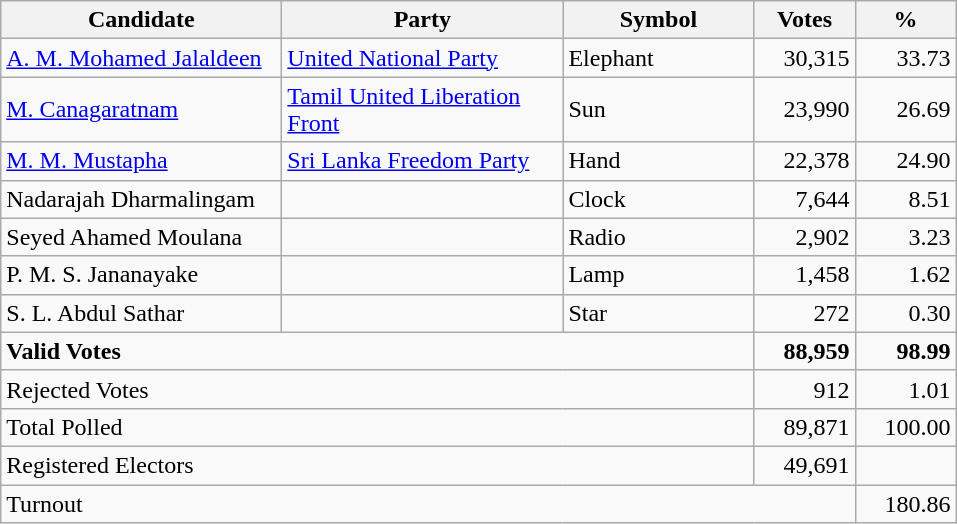<table class="wikitable" border="1" style="text-align:right;">
<tr>
<th align=left width="180">Candidate</th>
<th align=left width="180">Party</th>
<th align=left width="120">Symbol</th>
<th align=left width="60">Votes</th>
<th align=left width="60">%</th>
</tr>
<tr>
<td align=left><a href='#'>A. M. Mohamed Jalaldeen</a></td>
<td align=left><a href='#'>United National Party</a></td>
<td align=left>Elephant</td>
<td>30,315</td>
<td>33.73</td>
</tr>
<tr>
<td align=left><a href='#'>M. Canagaratnam</a></td>
<td align=left><a href='#'>Tamil United Liberation Front</a></td>
<td align=left>Sun</td>
<td>23,990</td>
<td>26.69</td>
</tr>
<tr>
<td align=left><a href='#'>M. M. Mustapha</a></td>
<td align=left><a href='#'>Sri Lanka Freedom Party</a></td>
<td align=left>Hand</td>
<td>22,378</td>
<td>24.90</td>
</tr>
<tr>
<td align=left>Nadarajah Dharmalingam</td>
<td></td>
<td align=left>Clock</td>
<td>7,644</td>
<td>8.51</td>
</tr>
<tr>
<td align=left>Seyed Ahamed Moulana</td>
<td></td>
<td align=left>Radio</td>
<td>2,902</td>
<td>3.23</td>
</tr>
<tr>
<td align=left>P. M. S. Jananayake</td>
<td></td>
<td align=left>Lamp</td>
<td>1,458</td>
<td>1.62</td>
</tr>
<tr>
<td align=left>S. L. Abdul Sathar</td>
<td></td>
<td align=left>Star</td>
<td>272</td>
<td>0.30</td>
</tr>
<tr>
<td align=left colspan=3><strong>Valid Votes</strong></td>
<td><strong>88,959</strong></td>
<td><strong>98.99</strong></td>
</tr>
<tr>
<td align=left colspan=3>Rejected Votes</td>
<td>912</td>
<td>1.01</td>
</tr>
<tr>
<td align=left colspan=3>Total Polled</td>
<td>89,871</td>
<td>100.00</td>
</tr>
<tr>
<td align=left colspan=3>Registered Electors</td>
<td>49,691</td>
<td></td>
</tr>
<tr>
<td align=left colspan=4>Turnout</td>
<td>180.86</td>
</tr>
</table>
